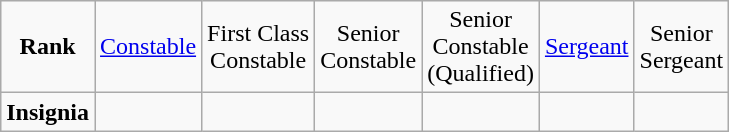<table class="wikitable" style="text-align:center">
<tr>
<td><strong>Rank</strong></td>
<td><a href='#'>Constable</a></td>
<td>First Class<br> Constable</td>
<td>Senior<br> Constable</td>
<td>Senior<br> Constable <br> (Qualified)</td>
<td><a href='#'>Sergeant</a></td>
<td>Senior<br>Sergeant</td>
</tr>
<tr>
<td><strong>Insignia</strong></td>
<td></td>
<td></td>
<td></td>
<td></td>
<td></td>
<td></td>
</tr>
</table>
